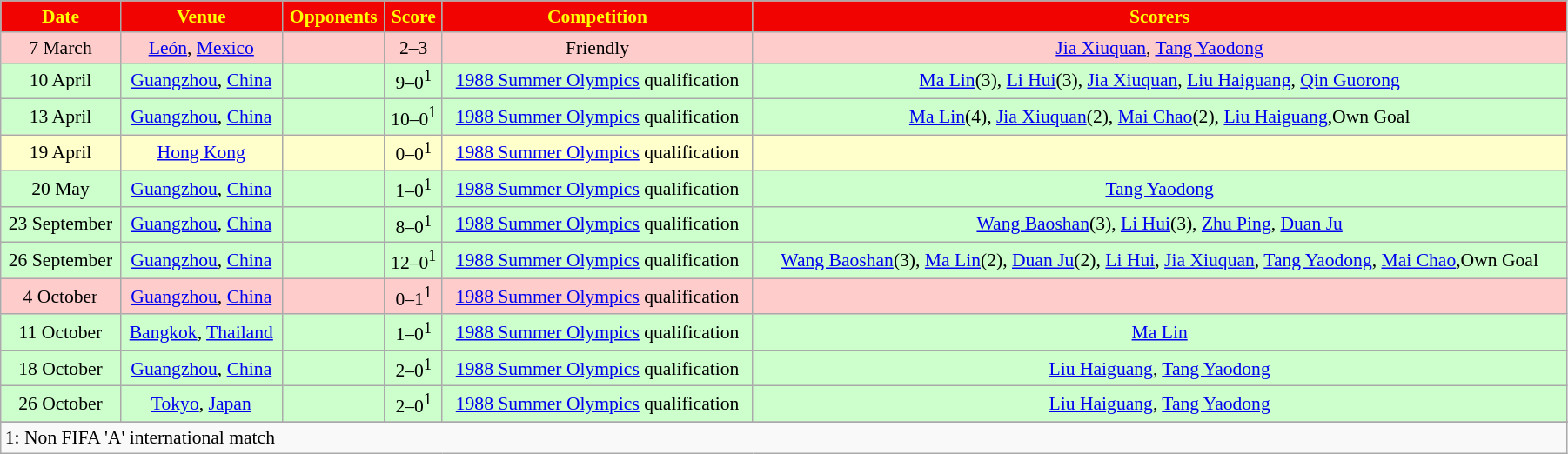<table width=95% class="wikitable" style="text-align: center; font-size: 90%">
<tr bgcolor=#F00300 style="color:yellow">
<td><strong>Date</strong></td>
<td><strong>Venue</strong></td>
<td><strong>Opponents</strong></td>
<td><strong>Score</strong></td>
<td><strong>Competition</strong></td>
<td><strong>Scorers</strong></td>
</tr>
<tr bgcolor=#FFCCCC>
<td>7 March</td>
<td><a href='#'>León</a>, <a href='#'>Mexico</a></td>
<td></td>
<td>2–3</td>
<td>Friendly</td>
<td><a href='#'>Jia Xiuquan</a>, <a href='#'>Tang Yaodong</a></td>
</tr>
<tr bgcolor=#CCFFCC>
<td>10 April</td>
<td><a href='#'>Guangzhou</a>, <a href='#'>China</a></td>
<td></td>
<td>9–0<sup>1</sup></td>
<td><a href='#'>1988 Summer Olympics</a> qualification</td>
<td><a href='#'>Ma Lin</a>(3), <a href='#'>Li Hui</a>(3), <a href='#'>Jia Xiuquan</a>, <a href='#'>Liu Haiguang</a>, <a href='#'>Qin Guorong</a></td>
</tr>
<tr bgcolor=#CCFFCC>
<td>13 April</td>
<td><a href='#'>Guangzhou</a>, <a href='#'>China</a></td>
<td></td>
<td>10–0<sup>1</sup></td>
<td><a href='#'>1988 Summer Olympics</a> qualification</td>
<td><a href='#'>Ma Lin</a>(4), <a href='#'>Jia Xiuquan</a>(2), <a href='#'>Mai Chao</a>(2), <a href='#'>Liu Haiguang</a>,Own Goal</td>
</tr>
<tr bgcolor=#FFFFCC>
<td>19 April</td>
<td><a href='#'>Hong Kong</a></td>
<td></td>
<td>0–0<sup>1</sup></td>
<td><a href='#'>1988 Summer Olympics</a> qualification</td>
<td></td>
</tr>
<tr bgcolor=#CCFFCC>
<td>20 May</td>
<td><a href='#'>Guangzhou</a>, <a href='#'>China</a></td>
<td></td>
<td>1–0<sup>1</sup></td>
<td><a href='#'>1988 Summer Olympics</a> qualification</td>
<td><a href='#'>Tang Yaodong</a></td>
</tr>
<tr bgcolor=#CCFFCC>
<td>23 September</td>
<td><a href='#'>Guangzhou</a>, <a href='#'>China</a></td>
<td></td>
<td>8–0<sup>1</sup></td>
<td><a href='#'>1988 Summer Olympics</a> qualification</td>
<td><a href='#'>Wang Baoshan</a>(3), <a href='#'>Li Hui</a>(3), <a href='#'>Zhu Ping</a>, <a href='#'>Duan Ju</a></td>
</tr>
<tr bgcolor=#CCFFCC>
<td>26 September</td>
<td><a href='#'>Guangzhou</a>, <a href='#'>China</a></td>
<td></td>
<td>12–0<sup>1</sup></td>
<td><a href='#'>1988 Summer Olympics</a> qualification</td>
<td><a href='#'>Wang Baoshan</a>(3), <a href='#'>Ma Lin</a>(2), <a href='#'>Duan Ju</a>(2), <a href='#'>Li Hui</a>, <a href='#'>Jia Xiuquan</a>, <a href='#'>Tang Yaodong</a>, <a href='#'>Mai Chao</a>,Own Goal</td>
</tr>
<tr bgcolor=#FFCCCC>
<td>4 October</td>
<td><a href='#'>Guangzhou</a>, <a href='#'>China</a></td>
<td></td>
<td>0–1<sup>1</sup></td>
<td><a href='#'>1988 Summer Olympics</a> qualification</td>
<td></td>
</tr>
<tr bgcolor=#CCFFCC>
<td>11 October</td>
<td><a href='#'>Bangkok</a>, <a href='#'>Thailand</a></td>
<td></td>
<td>1–0<sup>1</sup></td>
<td><a href='#'>1988 Summer Olympics</a> qualification</td>
<td><a href='#'>Ma Lin</a></td>
</tr>
<tr bgcolor=#CCFFCC>
<td>18 October</td>
<td><a href='#'>Guangzhou</a>, <a href='#'>China</a></td>
<td></td>
<td>2–0<sup>1</sup></td>
<td><a href='#'>1988 Summer Olympics</a> qualification</td>
<td><a href='#'>Liu Haiguang</a>, <a href='#'>Tang Yaodong</a></td>
</tr>
<tr bgcolor=#CCFFCC>
<td>26 October</td>
<td><a href='#'>Tokyo</a>, <a href='#'>Japan</a></td>
<td></td>
<td>2–0<sup>1</sup></td>
<td><a href='#'>1988 Summer Olympics</a> qualification</td>
<td><a href='#'>Liu Haiguang</a>, <a href='#'>Tang Yaodong</a></td>
</tr>
<tr>
</tr>
<tr>
<td colspan=6 align=left>1: Non FIFA 'A' international match</td>
</tr>
</table>
